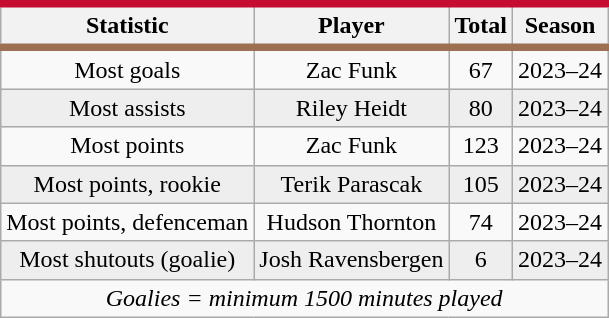<table class="wikitable" style="float:left; text-align: center; margin-right:1em;">
<tr style="border-top:#C60C30 5px solid; border-bottom:#9E7053 5px solid">
<th>Statistic</th>
<th>Player</th>
<th>Total</th>
<th>Season</th>
</tr>
<tr>
<td>Most goals</td>
<td>Zac Funk</td>
<td>67</td>
<td>2023–24</td>
</tr>
<tr align="center" bgcolor="#eeeeee">
<td>Most assists</td>
<td>Riley Heidt</td>
<td>80</td>
<td>2023–24</td>
</tr>
<tr>
<td>Most points</td>
<td>Zac Funk</td>
<td>123</td>
<td>2023–24</td>
</tr>
<tr align="center" bgcolor="#eeeeee">
<td>Most points, rookie</td>
<td>Terik Parascak</td>
<td>105</td>
<td>2023–24</td>
</tr>
<tr>
<td>Most points, defenceman</td>
<td>Hudson Thornton</td>
<td>74</td>
<td>2023–24</td>
</tr>
<tr align="center" bgcolor="#eeeeee">
<td>Most shutouts (goalie)</td>
<td>Josh Ravensbergen</td>
<td>6</td>
<td>2023–24</td>
</tr>
<tr>
<td colspan=4 style="border-bottom:1px #aaaaaa solid;"><em>Goalies = minimum 1500 minutes played</em></td>
</tr>
</table>
